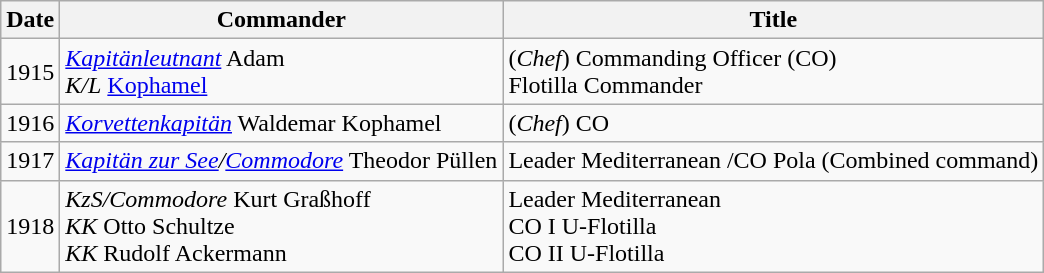<table class="wikitable">
<tr>
<th>Date</th>
<th>Commander</th>
<th>Title</th>
</tr>
<tr>
<td>1915</td>
<td><em><a href='#'>Kapitänleutnant</a></em> Adam<br><em>K/L</em> <a href='#'>Kophamel</a></td>
<td>(<em>Chef</em>) Commanding Officer (CO)  <br>Flotilla Commander</td>
</tr>
<tr>
<td>1916</td>
<td><em><a href='#'>Korvettenkapitän</a></em> Waldemar Kophamel</td>
<td>(<em>Chef</em>) CO</td>
</tr>
<tr>
<td>1917</td>
<td><em><a href='#'>Kapitän zur See</a>/<a href='#'>Commodore</a></em> Theodor Püllen</td>
<td>Leader Mediterranean /CO Pola (Combined command)</td>
</tr>
<tr>
<td>1918</td>
<td><em>KzS/Commodore</em> Kurt Graßhoff<br> <em>KK</em> Otto Schultze<br> <em>KK</em> Rudolf Ackermann</td>
<td>Leader Mediterranean<br> CO I U-Flotilla<br> CO II U-Flotilla</td>
</tr>
</table>
